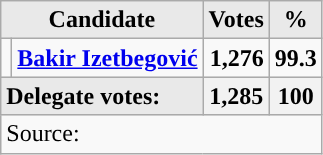<table class="wikitable">
<tr>
<th style="background:#e9e9e9; text-align:center;" colspan="2">Candidate</th>
<th style="background:#e9e9e9; text-align:center;">Votes</th>
<th style="background:#e9e9e9; text-align:center;">%</th>
</tr>
<tr>
<td style="background:"></td>
<td style="text-align:left;"><strong><a href='#'>Bakir Izetbegović</a></strong></td>
<td style="text-align:right;"><strong>1,276</strong></td>
<td style="text-align:right;"><strong>99.3</strong></td>
</tr>
<tr style="background:#e9e9e9;">
<td style="text-align:left;" colspan="2"><strong>Delegate votes:</strong></td>
<th align= right>1,285</th>
<th align= right>100</th>
</tr>
<tr>
<td style="text-align:left;" colspan="7">Source: </td>
</tr>
</table>
